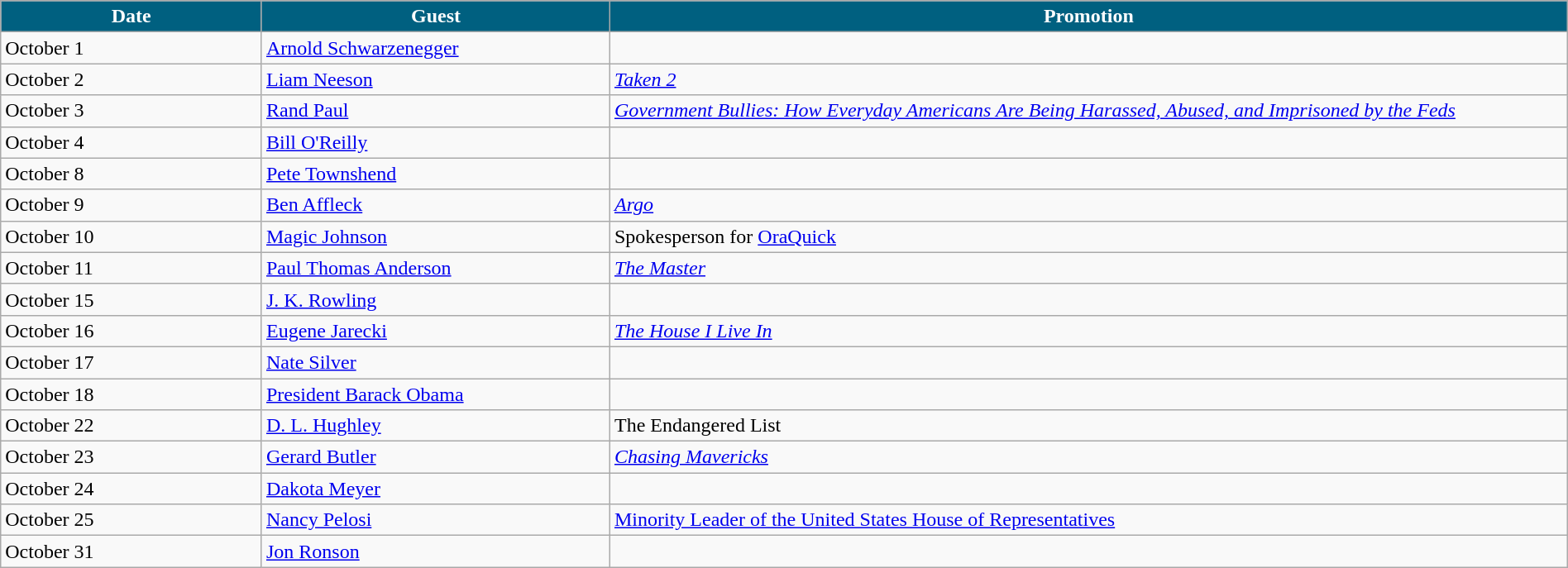<table class="wikitable" width="100%">
<tr bgcolor="#CCCCCC">
<th width="15%" style="background:#006080; color:#FFFFFF">Date</th>
<th width="20%" style="background:#006080; color:#FFFFFF">Guest</th>
<th width="55%" style="background:#006080; color:#FFFFFF">Promotion</th>
</tr>
<tr>
<td>October 1</td>
<td><a href='#'>Arnold Schwarzenegger</a></td>
<td></td>
</tr>
<tr>
<td>October 2</td>
<td><a href='#'>Liam Neeson</a></td>
<td><em><a href='#'>Taken 2</a></em></td>
</tr>
<tr>
<td>October 3</td>
<td><a href='#'>Rand Paul</a></td>
<td><em><a href='#'>Government Bullies: How Everyday Americans Are Being Harassed, Abused, and Imprisoned by the Feds</a></em> </td>
</tr>
<tr>
<td>October 4</td>
<td><a href='#'>Bill O'Reilly</a></td>
<td></td>
</tr>
<tr>
<td>October 8</td>
<td><a href='#'>Pete Townshend</a></td>
<td></td>
</tr>
<tr>
<td>October 9</td>
<td><a href='#'>Ben Affleck</a></td>
<td><em><a href='#'>Argo</a></em></td>
</tr>
<tr>
<td>October 10</td>
<td><a href='#'>Magic Johnson</a></td>
<td>Spokesperson for <a href='#'>OraQuick</a></td>
</tr>
<tr>
<td>October 11</td>
<td><a href='#'>Paul Thomas Anderson</a></td>
<td><em><a href='#'>The Master</a></em></td>
</tr>
<tr>
<td>October 15</td>
<td><a href='#'>J. K. Rowling</a></td>
<td></td>
</tr>
<tr>
<td>October 16</td>
<td><a href='#'>Eugene Jarecki</a></td>
<td><em><a href='#'>The House I Live In</a></em></td>
</tr>
<tr>
<td>October 17</td>
<td><a href='#'>Nate Silver</a></td>
<td></td>
</tr>
<tr>
<td>October 18</td>
<td><a href='#'>President Barack Obama</a></td>
</tr>
<tr>
<td>October 22</td>
<td><a href='#'>D. L. Hughley</a></td>
<td>The Endangered List</td>
</tr>
<tr>
<td>October 23</td>
<td><a href='#'>Gerard Butler</a></td>
<td><em><a href='#'>Chasing Mavericks</a></em></td>
</tr>
<tr>
<td>October 24</td>
<td><a href='#'>Dakota Meyer</a></td>
<td></td>
</tr>
<tr>
<td>October 25</td>
<td><a href='#'>Nancy Pelosi</a></td>
<td><a href='#'>Minority Leader of the United States House of Representatives</a></td>
</tr>
<tr>
<td>October 31</td>
<td><a href='#'>Jon Ronson</a></td>
<td></td>
</tr>
</table>
